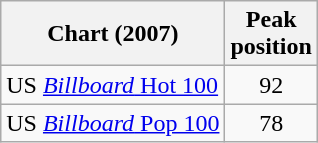<table class="wikitable sortable">
<tr>
<th>Chart (2007)</th>
<th>Peak<br>position</th>
</tr>
<tr>
<td align="left">US <a href='#'><em>Billboard</em> Hot 100</a></td>
<td style="text-align:center;">92</td>
</tr>
<tr>
<td align="left">US <a href='#'><em>Billboard</em> Pop 100</a></td>
<td style="text-align:center;">78</td>
</tr>
</table>
